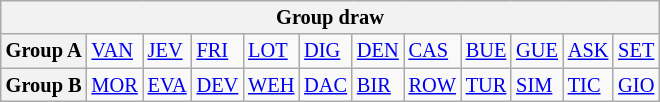<table class="wikitable" style="text-align:center; font-size:85%">
<tr>
<th colspan="12">Group draw</th>
</tr>
<tr>
<th>Group A</th>
<td align="left"> <a href='#'>VAN</a></td>
<td align="left"> <a href='#'>JEV</a></td>
<td align="left"> <a href='#'>FRI</a></td>
<td align="left"> <a href='#'>LOT</a></td>
<td align="left"> <a href='#'>DIG</a></td>
<td align="left"> <a href='#'>DEN</a></td>
<td align="left"> <a href='#'>CAS</a></td>
<td align="left"> <a href='#'>BUE</a></td>
<td align="left"> <a href='#'>GUE</a></td>
<td align="left"> <a href='#'>ASK</a></td>
<td align="left"> <a href='#'>SET</a></td>
</tr>
<tr>
<th>Group B</th>
<td align="left"> <a href='#'>MOR</a></td>
<td align="left"> <a href='#'>EVA</a></td>
<td align="left"> <a href='#'>DEV</a></td>
<td align="left"> <a href='#'>WEH</a></td>
<td align="left"> <a href='#'>DAC</a></td>
<td align="left"> <a href='#'>BIR</a></td>
<td align="left"> <a href='#'>ROW</a></td>
<td align="left"> <a href='#'>TUR</a></td>
<td align="left"> <a href='#'>SIM</a></td>
<td align="left"> <a href='#'>TIC</a></td>
<td align="left"> <a href='#'>GIO</a></td>
</tr>
</table>
